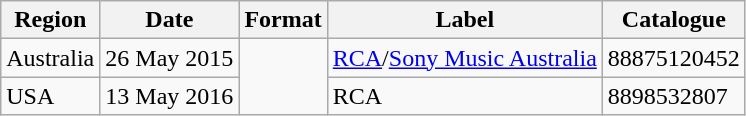<table class="wikitable plainrowheaders">
<tr>
<th scope="col">Region</th>
<th scope="col">Date</th>
<th scope="col">Format</th>
<th scope="col">Label</th>
<th scope="col">Catalogue</th>
</tr>
<tr>
<td>Australia</td>
<td>26 May 2015</td>
<td rowspan="2"></td>
<td><a href='#'>RCA</a>/<a href='#'>Sony Music Australia</a></td>
<td>88875120452</td>
</tr>
<tr>
<td>USA</td>
<td>13 May 2016</td>
<td>RCA</td>
<td>8898532807</td>
</tr>
</table>
